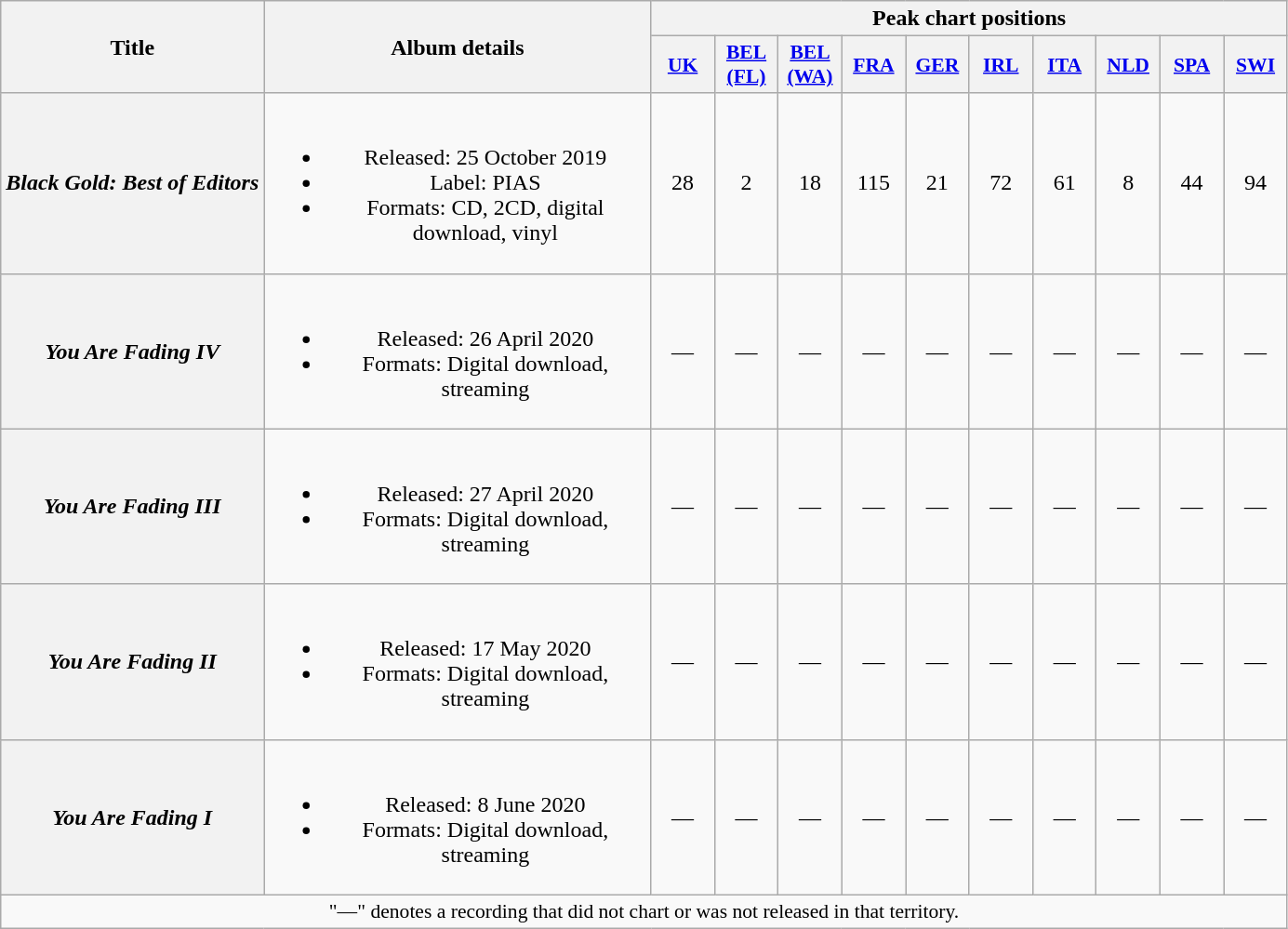<table class="wikitable plainrowheaders" style="text-align:center;" border="1">
<tr>
<th scope="col" rowspan="2">Title</th>
<th scope="col" rowspan="2" width="270">Album details</th>
<th scope="col" colspan="10">Peak chart positions</th>
</tr>
<tr>
<th scope="col" style="width:2.7em;font-size:90%;"><a href='#'>UK</a><br></th>
<th scope="col" style="width:2.7em;font-size:90%;"><a href='#'>BEL<br>(FL)</a><br></th>
<th scope="col" style="width:2.7em;font-size:90%;"><a href='#'>BEL<br>(WA)</a><br></th>
<th scope="col" style="width:2.7em;font-size:90%;"><a href='#'>FRA</a><br></th>
<th scope="col" style="width:2.7em;font-size:90%;"><a href='#'>GER</a><br></th>
<th scope="col" style="width:2.7em;font-size:90%;"><a href='#'>IRL</a><br></th>
<th scope="col" style="width:2.7em;font-size:90%;"><a href='#'>ITA</a><br></th>
<th scope="col" style="width:2.7em;font-size:90%;"><a href='#'>NLD</a><br></th>
<th scope="col" style="width:2.7em;font-size:90%;"><a href='#'>SPA</a><br></th>
<th scope="col" style="width:2.7em;font-size:90%;"><a href='#'>SWI</a><br></th>
</tr>
<tr>
<th scope="row"><em>Black Gold: Best of Editors</em></th>
<td><br><ul><li>Released: 25 October 2019</li><li>Label: PIAS</li><li>Formats: CD, 2CD, digital download, vinyl</li></ul></td>
<td>28</td>
<td>2</td>
<td>18</td>
<td>115</td>
<td>21</td>
<td>72</td>
<td>61</td>
<td>8</td>
<td>44</td>
<td>94</td>
</tr>
<tr>
<th scope="row"><em>You Are Fading IV</em></th>
<td><br><ul><li>Released: 26 April 2020</li><li>Formats: Digital download, streaming</li></ul></td>
<td>—</td>
<td>—</td>
<td>—</td>
<td>—</td>
<td>—</td>
<td>—</td>
<td>—</td>
<td>—</td>
<td>—</td>
<td>—</td>
</tr>
<tr>
<th scope="row"><em>You Are Fading III</em></th>
<td><br><ul><li>Released: 27 April 2020</li><li>Formats: Digital download, streaming</li></ul></td>
<td>—</td>
<td>—</td>
<td>—</td>
<td>—</td>
<td>—</td>
<td>—</td>
<td>—</td>
<td>—</td>
<td>—</td>
<td>—</td>
</tr>
<tr>
<th scope="row"><em>You Are Fading II</em></th>
<td><br><ul><li>Released: 17 May 2020</li><li>Formats: Digital download, streaming</li></ul></td>
<td>—</td>
<td>—</td>
<td>—</td>
<td>—</td>
<td>—</td>
<td>—</td>
<td>—</td>
<td>—</td>
<td>—</td>
<td>—</td>
</tr>
<tr>
<th scope="row"><em>You Are Fading I</em></th>
<td><br><ul><li>Released: 8 June 2020</li><li>Formats: Digital download, streaming</li></ul></td>
<td>—</td>
<td>—</td>
<td>—</td>
<td>—</td>
<td>—</td>
<td>—</td>
<td>—</td>
<td>—</td>
<td>—</td>
<td>—</td>
</tr>
<tr>
<td colspan="18" style="font-size:90%">"—" denotes a recording that did not chart or was not released in that territory.</td>
</tr>
</table>
